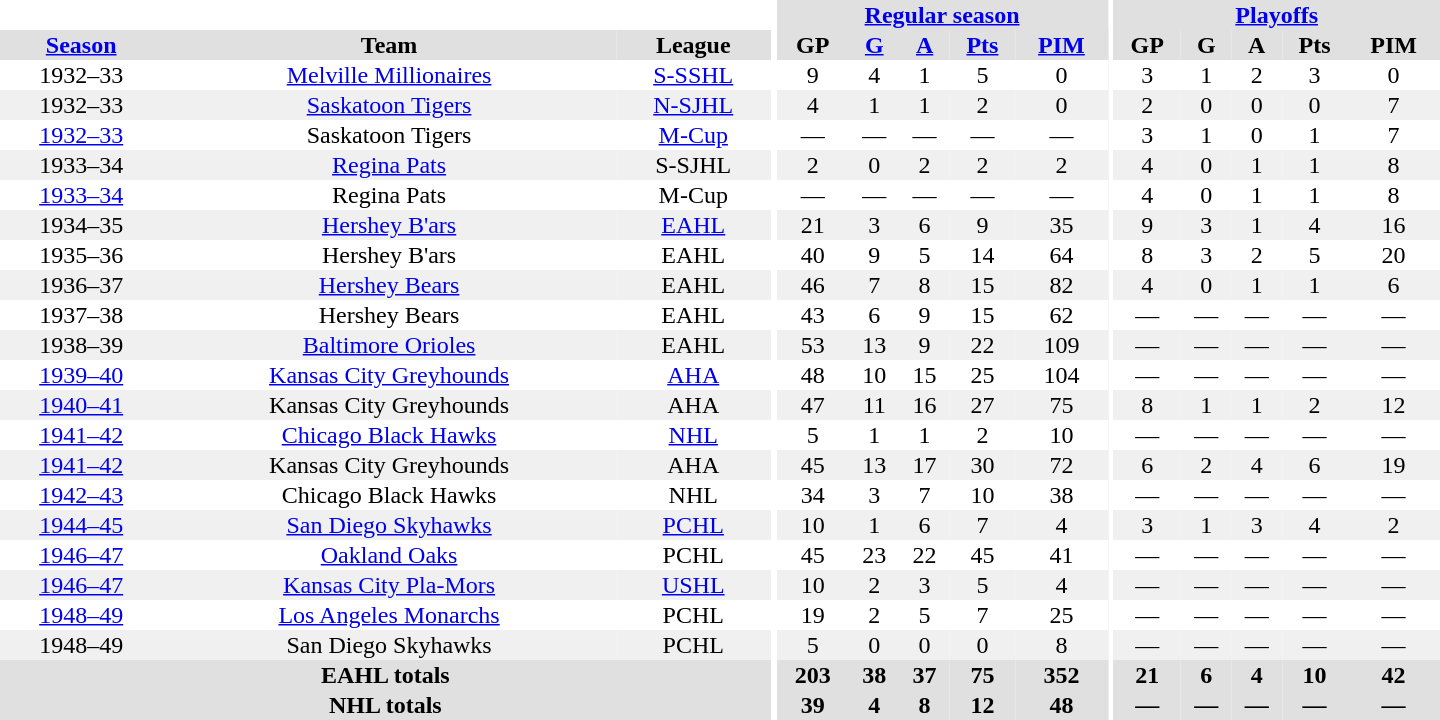<table border="0" cellpadding="1" cellspacing="0" style="text-align:center; width:60em">
<tr bgcolor="#e0e0e0">
<th colspan="3" bgcolor="#ffffff"></th>
<th rowspan="100" bgcolor="#ffffff"></th>
<th colspan="5"><a href='#'>Regular season</a></th>
<th rowspan="100" bgcolor="#ffffff"></th>
<th colspan="5"><a href='#'>Playoffs</a></th>
</tr>
<tr bgcolor="#e0e0e0">
<th><a href='#'>Season</a></th>
<th>Team</th>
<th>League</th>
<th>GP</th>
<th><a href='#'>G</a></th>
<th><a href='#'>A</a></th>
<th><a href='#'>Pts</a></th>
<th><a href='#'>PIM</a></th>
<th>GP</th>
<th>G</th>
<th>A</th>
<th>Pts</th>
<th>PIM</th>
</tr>
<tr>
<td>1932–33</td>
<td><a href='#'>Melville Millionaires</a></td>
<td><a href='#'>S-SSHL</a></td>
<td>9</td>
<td>4</td>
<td>1</td>
<td>5</td>
<td>0</td>
<td>3</td>
<td>1</td>
<td>2</td>
<td>3</td>
<td>0</td>
</tr>
<tr bgcolor="#f0f0f0">
<td>1932–33</td>
<td><a href='#'>Saskatoon Tigers</a></td>
<td><a href='#'>N-SJHL</a></td>
<td>4</td>
<td>1</td>
<td>1</td>
<td>2</td>
<td>0</td>
<td>2</td>
<td>0</td>
<td>0</td>
<td>0</td>
<td>7</td>
</tr>
<tr>
<td><a href='#'>1932–33</a></td>
<td>Saskatoon Tigers</td>
<td><a href='#'>M-Cup</a></td>
<td>—</td>
<td>—</td>
<td>—</td>
<td>—</td>
<td>—</td>
<td>3</td>
<td>1</td>
<td>0</td>
<td>1</td>
<td>7</td>
</tr>
<tr bgcolor="#f0f0f0">
<td>1933–34</td>
<td><a href='#'>Regina Pats</a></td>
<td>S-SJHL</td>
<td>2</td>
<td>0</td>
<td>2</td>
<td>2</td>
<td>2</td>
<td>4</td>
<td>0</td>
<td>1</td>
<td>1</td>
<td>8</td>
</tr>
<tr>
<td><a href='#'>1933–34</a></td>
<td>Regina Pats</td>
<td>M-Cup</td>
<td>—</td>
<td>—</td>
<td>—</td>
<td>—</td>
<td>—</td>
<td>4</td>
<td>0</td>
<td>1</td>
<td>1</td>
<td>8</td>
</tr>
<tr bgcolor="#f0f0f0">
<td>1934–35</td>
<td><a href='#'>Hershey B'ars</a></td>
<td><a href='#'>EAHL</a></td>
<td>21</td>
<td>3</td>
<td>6</td>
<td>9</td>
<td>35</td>
<td>9</td>
<td>3</td>
<td>1</td>
<td>4</td>
<td>16</td>
</tr>
<tr>
<td>1935–36</td>
<td>Hershey B'ars</td>
<td>EAHL</td>
<td>40</td>
<td>9</td>
<td>5</td>
<td>14</td>
<td>64</td>
<td>8</td>
<td>3</td>
<td>2</td>
<td>5</td>
<td>20</td>
</tr>
<tr bgcolor="#f0f0f0">
<td>1936–37</td>
<td><a href='#'>Hershey Bears</a></td>
<td>EAHL</td>
<td>46</td>
<td>7</td>
<td>8</td>
<td>15</td>
<td>82</td>
<td>4</td>
<td>0</td>
<td>1</td>
<td>1</td>
<td>6</td>
</tr>
<tr>
<td>1937–38</td>
<td>Hershey Bears</td>
<td>EAHL</td>
<td>43</td>
<td>6</td>
<td>9</td>
<td>15</td>
<td>62</td>
<td>—</td>
<td>—</td>
<td>—</td>
<td>—</td>
<td>—</td>
</tr>
<tr bgcolor="#f0f0f0">
<td>1938–39</td>
<td><a href='#'>Baltimore Orioles</a></td>
<td>EAHL</td>
<td>53</td>
<td>13</td>
<td>9</td>
<td>22</td>
<td>109</td>
<td>—</td>
<td>—</td>
<td>—</td>
<td>—</td>
<td>—</td>
</tr>
<tr>
<td><a href='#'>1939–40</a></td>
<td><a href='#'>Kansas City Greyhounds</a></td>
<td><a href='#'>AHA</a></td>
<td>48</td>
<td>10</td>
<td>15</td>
<td>25</td>
<td>104</td>
<td>—</td>
<td>—</td>
<td>—</td>
<td>—</td>
<td>—</td>
</tr>
<tr bgcolor="#f0f0f0">
<td><a href='#'>1940–41</a></td>
<td>Kansas City Greyhounds</td>
<td>AHA</td>
<td>47</td>
<td>11</td>
<td>16</td>
<td>27</td>
<td>75</td>
<td>8</td>
<td>1</td>
<td>1</td>
<td>2</td>
<td>12</td>
</tr>
<tr>
<td><a href='#'>1941–42</a></td>
<td><a href='#'>Chicago Black Hawks</a></td>
<td><a href='#'>NHL</a></td>
<td>5</td>
<td>1</td>
<td>1</td>
<td>2</td>
<td>10</td>
<td>—</td>
<td>—</td>
<td>—</td>
<td>—</td>
<td>—</td>
</tr>
<tr bgcolor="#f0f0f0">
<td><a href='#'>1941–42</a></td>
<td>Kansas City Greyhounds</td>
<td>AHA</td>
<td>45</td>
<td>13</td>
<td>17</td>
<td>30</td>
<td>72</td>
<td>6</td>
<td>2</td>
<td>4</td>
<td>6</td>
<td>19</td>
</tr>
<tr>
<td><a href='#'>1942–43</a></td>
<td>Chicago Black Hawks</td>
<td>NHL</td>
<td>34</td>
<td>3</td>
<td>7</td>
<td>10</td>
<td>38</td>
<td>—</td>
<td>—</td>
<td>—</td>
<td>—</td>
<td>—</td>
</tr>
<tr bgcolor="#f0f0f0">
<td><a href='#'>1944–45</a></td>
<td><a href='#'>San Diego Skyhawks</a></td>
<td><a href='#'>PCHL</a></td>
<td>10</td>
<td>1</td>
<td>6</td>
<td>7</td>
<td>4</td>
<td>3</td>
<td>1</td>
<td>3</td>
<td>4</td>
<td>2</td>
</tr>
<tr>
<td><a href='#'>1946–47</a></td>
<td><a href='#'>Oakland Oaks</a></td>
<td>PCHL</td>
<td>45</td>
<td>23</td>
<td>22</td>
<td>45</td>
<td>41</td>
<td>—</td>
<td>—</td>
<td>—</td>
<td>—</td>
<td>—</td>
</tr>
<tr bgcolor="#f0f0f0">
<td><a href='#'>1946–47</a></td>
<td><a href='#'>Kansas City Pla-Mors</a></td>
<td><a href='#'>USHL</a></td>
<td>10</td>
<td>2</td>
<td>3</td>
<td>5</td>
<td>4</td>
<td>—</td>
<td>—</td>
<td>—</td>
<td>—</td>
<td>—</td>
</tr>
<tr>
<td><a href='#'>1948–49</a></td>
<td><a href='#'>Los Angeles Monarchs</a></td>
<td>PCHL</td>
<td>19</td>
<td>2</td>
<td>5</td>
<td>7</td>
<td>25</td>
<td>—</td>
<td>—</td>
<td>—</td>
<td>—</td>
<td>—</td>
</tr>
<tr bgcolor="#f0f0f0">
<td>1948–49</td>
<td>San Diego Skyhawks</td>
<td>PCHL</td>
<td>5</td>
<td>0</td>
<td>0</td>
<td>0</td>
<td>8</td>
<td>—</td>
<td>—</td>
<td>—</td>
<td>—</td>
<td>—</td>
</tr>
<tr bgcolor="#e0e0e0">
<th colspan="3">EAHL totals</th>
<th>203</th>
<th>38</th>
<th>37</th>
<th>75</th>
<th>352</th>
<th>21</th>
<th>6</th>
<th>4</th>
<th>10</th>
<th>42</th>
</tr>
<tr bgcolor="#e0e0e0">
<th colspan="3">NHL totals</th>
<th>39</th>
<th>4</th>
<th>8</th>
<th>12</th>
<th>48</th>
<th>—</th>
<th>—</th>
<th>—</th>
<th>—</th>
<th>—</th>
</tr>
</table>
